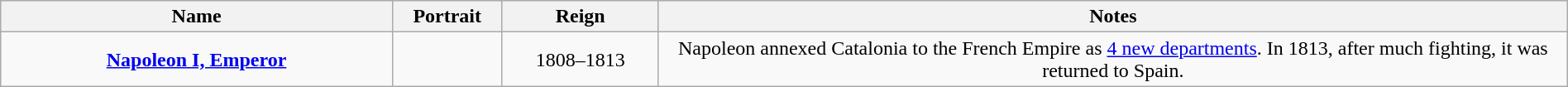<table style="text-align:center; width:100%" class="wikitable">
<tr>
<th width=25%>Name</th>
<th width=105px>Portrait</th>
<th width=10%>Reign</th>
<th width=58%>Notes</th>
</tr>
<tr>
<td><strong><a href='#'>Napoleon I, Emperor</a></strong></td>
<td></td>
<td>1808–1813</td>
<td>Napoleon annexed Catalonia to the French Empire as <a href='#'>4 new departments</a>. In 1813, after much fighting, it was returned to Spain.</td>
</tr>
</table>
